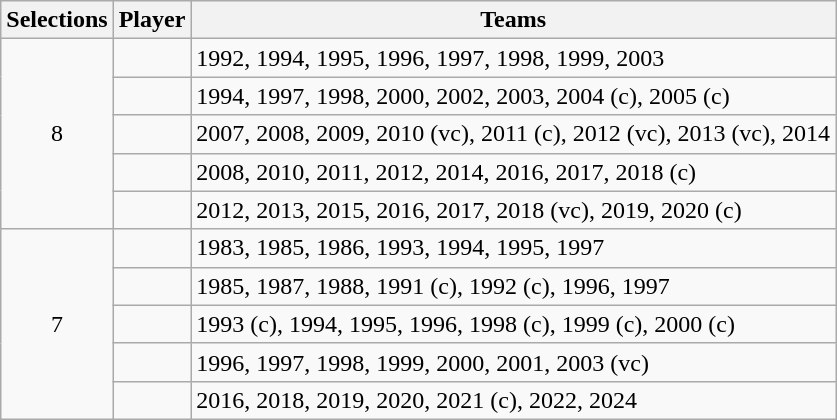<table class="wikitable sortable">
<tr>
<th>Selections</th>
<th>Player</th>
<th class="unsortable">Teams</th>
</tr>
<tr>
<td rowspan="5" align="center">8</td>
<td></td>
<td>1992, 1994, 1995, 1996, 1997, 1998, 1999, 2003</td>
</tr>
<tr>
<td></td>
<td>1994, 1997, 1998, 2000, 2002, 2003, 2004 (c), 2005 (c)</td>
</tr>
<tr>
<td></td>
<td>2007, 2008, 2009, 2010 (vc), 2011 (c), 2012 (vc), 2013 (vc), 2014</td>
</tr>
<tr>
<td></td>
<td>2008, 2010, 2011, 2012, 2014, 2016, 2017, 2018 (c)</td>
</tr>
<tr>
<td></td>
<td>2012, 2013, 2015, 2016, 2017, 2018 (vc), 2019, 2020 (c)</td>
</tr>
<tr>
<td rowspan="5" align="center">7</td>
<td></td>
<td>1983, 1985, 1986, 1993, 1994, 1995, 1997</td>
</tr>
<tr>
<td></td>
<td>1985, 1987, 1988, 1991 (c), 1992 (c), 1996, 1997</td>
</tr>
<tr>
<td></td>
<td>1993 (c), 1994, 1995, 1996, 1998 (c), 1999 (c), 2000 (c)</td>
</tr>
<tr>
<td></td>
<td>1996, 1997, 1998, 1999, 2000, 2001, 2003 (vc)</td>
</tr>
<tr>
<td></td>
<td>2016, 2018, 2019, 2020, 2021 (c), 2022, 2024</td>
</tr>
</table>
